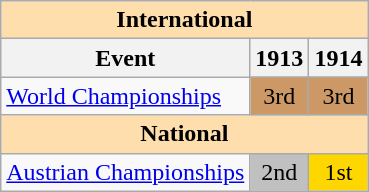<table class="wikitable" style="text-align:center">
<tr>
<th style="background-color: #ffdead; " colspan=3 align=center>International</th>
</tr>
<tr>
<th>Event</th>
<th>1913</th>
<th>1914</th>
</tr>
<tr>
<td align=left><a href='#'>World Championships</a></td>
<td bgcolor=cc9966>3rd</td>
<td bgcolor=cc9966>3rd</td>
</tr>
<tr>
<th style="background-color: #ffdead; " colspan=3 align=center>National</th>
</tr>
<tr>
<td align=left><a href='#'>Austrian Championships</a></td>
<td bgcolor=silver>2nd</td>
<td bgcolor=gold>1st</td>
</tr>
</table>
